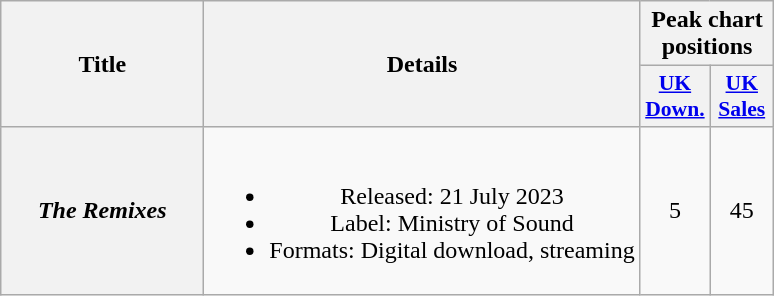<table class="wikitable plainrowheaders" style="text-align:center;">
<tr>
<th scope="col" rowspan="2" style="width:8em;">Title</th>
<th scope="col" rowspan="2">Details</th>
<th scope="col" colspan="2">Peak chart positions</th>
</tr>
<tr>
<th scope="col" style="width:2.5em;font-size:90%;"><a href='#'>UK<br>Down.</a><br></th>
<th scope="col" style="width:2.5em;font-size:90%;"><a href='#'>UK<br>Sales</a><br></th>
</tr>
<tr>
<th scope="row"><em>The Remixes</em></th>
<td><br><ul><li>Released: 21 July 2023</li><li>Label: Ministry of Sound</li><li>Formats: Digital download, streaming</li></ul></td>
<td>5</td>
<td>45</td>
</tr>
</table>
